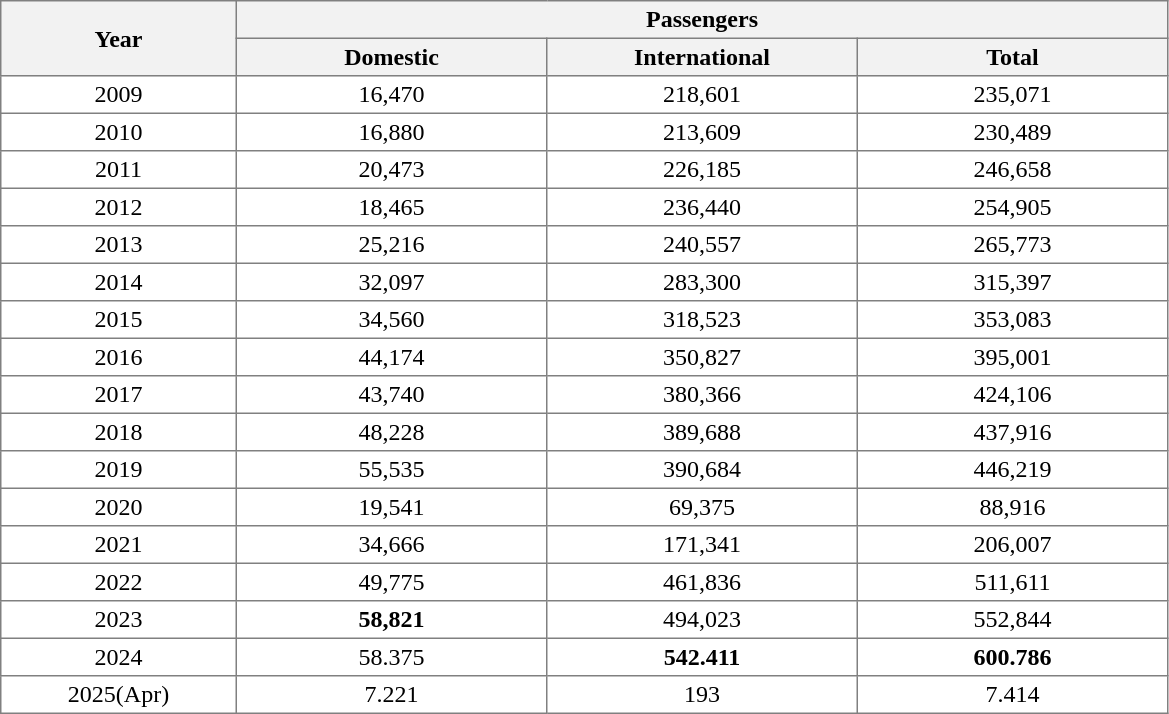<table class="toccolours" border="1" cellpadding="3" style="border-collapse:collapse">
<tr style="background:#f2f2f2;">
<th style="text-align:center; width:150px;" rowspan="2">Year</th>
<th style="text-align:center; width:200px;" colspan="3">Passengers</th>
</tr>
<tr style="background:#f2f2f2;">
<th style="text-align:center; width:200px;">Domestic</th>
<th style="text-align:center; width:200px;">International</th>
<th style="text-align:center; width:200px;">Total</th>
</tr>
<tr>
<td style="text-align:center; width:150px;">2009</td>
<td style="text-align:center; width:150px;">16,470</td>
<td style="text-align:center; width:150px;">218,601</td>
<td style="text-align:center; width:150px;">235,071</td>
</tr>
<tr>
<td style="text-align:center; width:150px;">2010</td>
<td style="text-align:center; width:150px;">16,880</td>
<td style="text-align:center; width:150px;">213,609</td>
<td style="text-align:center; width:150px;">230,489</td>
</tr>
<tr>
<td style="text-align:center; width:150px;">2011</td>
<td style="text-align:center; width:150px;">20,473</td>
<td style="text-align:center; width:150px;">226,185</td>
<td style="text-align:center; width:150px;">246,658</td>
</tr>
<tr>
<td style="text-align:center; width:150px;">2012</td>
<td style="text-align:center; width:150px;">18,465</td>
<td style="text-align:center; width:150px;">236,440</td>
<td style="text-align:center; width:150px;">254,905</td>
</tr>
<tr>
<td style="text-align:center; width:150px;">2013</td>
<td style="text-align:center; width:150px;">25,216</td>
<td style="text-align:center; width:150px;">240,557</td>
<td style="text-align:center; width:150px;">265,773</td>
</tr>
<tr>
<td style="text-align:center; width:150px;">2014</td>
<td style="text-align:center; width:150px;">32,097</td>
<td style="text-align:center; width:150px;">283,300</td>
<td style="text-align:center; width:150px;">315,397</td>
</tr>
<tr>
<td style="text-align:center; width:150px;">2015</td>
<td style="text-align:center; width:150px;">34,560</td>
<td style="text-align:center; width:150px;">318,523</td>
<td style="text-align:center; width:150px;">353,083</td>
</tr>
<tr>
<td style="text-align:center; width:150px;">2016</td>
<td style="text-align:center; width:150px;">44,174</td>
<td style="text-align:center; width:150px;">350,827</td>
<td style="text-align:center; width:150px;">395,001</td>
</tr>
<tr>
<td style="text-align:center; width:150px;">2017</td>
<td style="text-align:center; width:150px;">43,740</td>
<td style="text-align:center; width:150px;">380,366</td>
<td style="text-align:center; width:150px;">424,106</td>
</tr>
<tr>
<td style="text-align:center; width:150px;">2018</td>
<td style="text-align:center; width:150px;">48,228</td>
<td style="text-align:center; width:150px;">389,688</td>
<td style="text-align:center; width:150px;">437,916</td>
</tr>
<tr>
<td style="text-align:center; width:150px;">2019</td>
<td style="text-align:center; width:150px;">55,535</td>
<td style="text-align:center; width:150px;">390,684</td>
<td style="text-align:center; width:150px;">446,219</td>
</tr>
<tr>
<td style="text-align:center; width:150px;">2020</td>
<td style="text-align:center; width:150px;">19,541</td>
<td style="text-align:center; width:150px;">69,375</td>
<td style="text-align:center; width:150px;">88,916</td>
</tr>
<tr>
<td style="text-align:center; width:150px;">2021</td>
<td style="text-align:center; width:150px;">34,666</td>
<td style="text-align:center; width:150px;">171,341</td>
<td style="text-align:center; width:150px;">206,007</td>
</tr>
<tr>
<td style="text-align:center; width:150px;">2022</td>
<td style="text-align:center; width:150px;">49,775</td>
<td style="text-align:center; width:150px;">461,836</td>
<td style="text-align:center; width:150px;">511,611</td>
</tr>
<tr>
<td style="text-align:center; width:150px;">2023</td>
<td style="text-align:center; width:150px;"><strong>58,821</strong></td>
<td style="text-align:center; width:150px;">494,023</td>
<td style="text-align:center; width:150px;">552,844</td>
</tr>
<tr>
<td style="text-align:center; width:150px;">2024</td>
<td style="text-align:center; width:150px;">58.375</td>
<td style="text-align:center; width:150px;"><strong>542.411</strong></td>
<td style="text-align:center; width:150px;"><strong>600.786</strong></td>
</tr>
<tr>
<td style="text-align:center; width:150px;">2025(Apr)</td>
<td style="text-align:center; width:150px;">7.221</td>
<td style="text-align:center; width:150px;">193</td>
<td style="text-align:center; width:150px;">7.414</td>
</tr>
</table>
